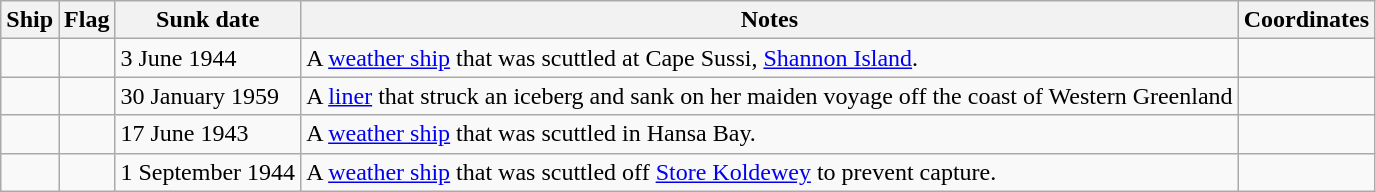<table class="wikitable">
<tr>
<th>Ship</th>
<th>Flag</th>
<th>Sunk date</th>
<th>Notes</th>
<th>Coordinates</th>
</tr>
<tr>
<td></td>
<td></td>
<td>3 June 1944</td>
<td>A <a href='#'>weather ship</a> that was scuttled at Cape Sussi, <a href='#'>Shannon Island</a>.</td>
<td></td>
</tr>
<tr>
<td></td>
<td></td>
<td>30 January 1959</td>
<td>A <a href='#'>liner</a> that struck an iceberg and sank on her maiden voyage off the coast of Western Greenland</td>
</tr>
<tr>
<td></td>
<td></td>
<td>17 June 1943</td>
<td>A <a href='#'>weather ship</a> that was scuttled in Hansa Bay.</td>
<td></td>
</tr>
<tr>
<td></td>
<td></td>
<td>1 September 1944</td>
<td>A <a href='#'>weather ship</a> that was scuttled off <a href='#'>Store Koldewey</a> to prevent capture.</td>
<td></td>
</tr>
</table>
